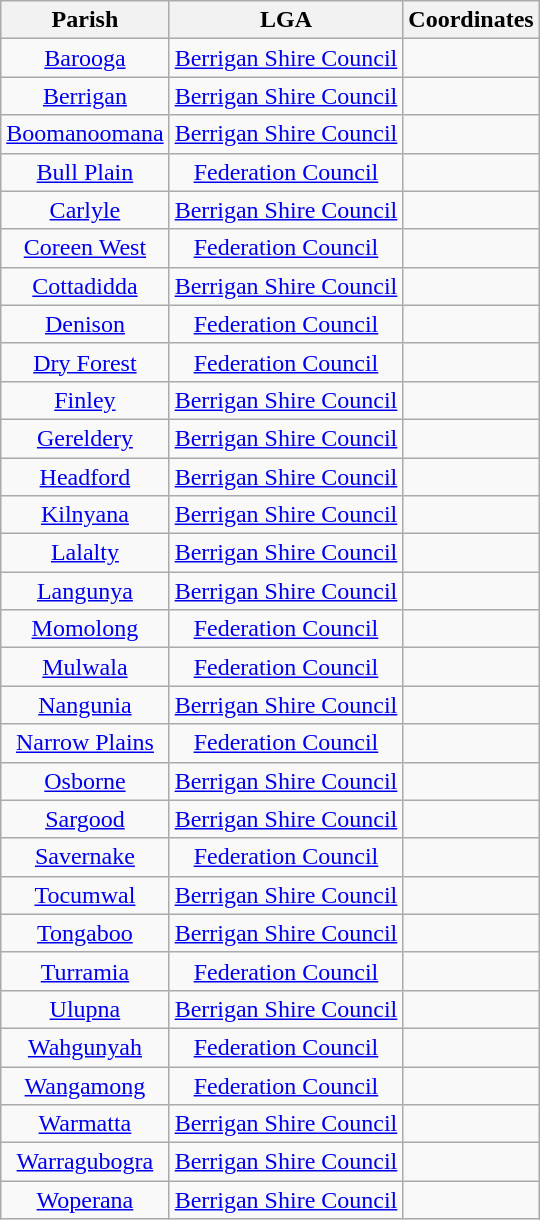<table class="wikitable" style="text-align:center">
<tr>
<th>Parish</th>
<th>LGA</th>
<th>Coordinates</th>
</tr>
<tr>
<td><a href='#'>Barooga</a></td>
<td><a href='#'>Berrigan Shire Council</a></td>
<td></td>
</tr>
<tr>
<td><a href='#'>Berrigan</a></td>
<td><a href='#'>Berrigan Shire Council</a></td>
<td></td>
</tr>
<tr>
<td><a href='#'>Boomanoomana</a></td>
<td><a href='#'>Berrigan Shire Council</a></td>
<td></td>
</tr>
<tr>
<td><a href='#'>Bull Plain</a></td>
<td><a href='#'>Federation Council</a></td>
<td></td>
</tr>
<tr>
<td><a href='#'>Carlyle</a></td>
<td><a href='#'>Berrigan Shire Council</a></td>
<td></td>
</tr>
<tr>
<td><a href='#'>Coreen West</a></td>
<td><a href='#'>Federation Council</a></td>
<td></td>
</tr>
<tr>
<td><a href='#'>Cottadidda</a></td>
<td><a href='#'>Berrigan Shire Council</a></td>
<td></td>
</tr>
<tr>
<td><a href='#'>Denison</a></td>
<td><a href='#'>Federation Council</a></td>
<td></td>
</tr>
<tr>
<td><a href='#'>Dry Forest</a></td>
<td><a href='#'>Federation Council</a></td>
<td></td>
</tr>
<tr>
<td><a href='#'>Finley</a></td>
<td><a href='#'>Berrigan Shire Council</a></td>
<td></td>
</tr>
<tr>
<td><a href='#'>Gereldery</a></td>
<td><a href='#'>Berrigan Shire Council</a></td>
<td></td>
</tr>
<tr>
<td><a href='#'>Headford</a></td>
<td><a href='#'>Berrigan Shire Council</a></td>
<td></td>
</tr>
<tr>
<td><a href='#'>Kilnyana</a></td>
<td><a href='#'>Berrigan Shire Council</a></td>
<td></td>
</tr>
<tr>
<td><a href='#'>Lalalty</a></td>
<td><a href='#'>Berrigan Shire Council</a></td>
<td></td>
</tr>
<tr>
<td><a href='#'>Langunya</a></td>
<td><a href='#'>Berrigan Shire Council</a></td>
<td></td>
</tr>
<tr>
<td><a href='#'>Momolong</a></td>
<td><a href='#'>Federation Council</a></td>
<td></td>
</tr>
<tr>
<td><a href='#'>Mulwala</a></td>
<td><a href='#'>Federation Council</a></td>
<td></td>
</tr>
<tr>
<td><a href='#'>Nangunia</a></td>
<td><a href='#'>Berrigan Shire Council</a></td>
<td></td>
</tr>
<tr>
<td><a href='#'>Narrow Plains</a></td>
<td><a href='#'>Federation Council</a></td>
<td></td>
</tr>
<tr>
<td><a href='#'>Osborne</a></td>
<td><a href='#'>Berrigan Shire Council</a></td>
<td></td>
</tr>
<tr>
<td><a href='#'>Sargood</a></td>
<td><a href='#'>Berrigan Shire Council</a></td>
<td></td>
</tr>
<tr>
<td><a href='#'>Savernake</a></td>
<td><a href='#'>Federation Council</a></td>
<td></td>
</tr>
<tr>
<td><a href='#'>Tocumwal</a></td>
<td><a href='#'>Berrigan Shire Council</a></td>
<td></td>
</tr>
<tr>
<td><a href='#'>Tongaboo</a></td>
<td><a href='#'>Berrigan Shire Council</a></td>
<td></td>
</tr>
<tr>
<td><a href='#'>Turramia</a></td>
<td><a href='#'>Federation Council</a></td>
<td></td>
</tr>
<tr>
<td><a href='#'>Ulupna</a></td>
<td><a href='#'>Berrigan Shire Council</a></td>
<td></td>
</tr>
<tr>
<td><a href='#'>Wahgunyah</a></td>
<td><a href='#'>Federation Council</a></td>
<td></td>
</tr>
<tr>
<td><a href='#'>Wangamong</a></td>
<td><a href='#'>Federation Council</a></td>
<td></td>
</tr>
<tr>
<td><a href='#'>Warmatta</a></td>
<td><a href='#'>Berrigan Shire Council</a></td>
<td></td>
</tr>
<tr>
<td><a href='#'>Warragubogra</a></td>
<td><a href='#'>Berrigan Shire Council</a></td>
<td></td>
</tr>
<tr>
<td><a href='#'>Woperana</a></td>
<td><a href='#'>Berrigan Shire Council</a></td>
<td></td>
</tr>
</table>
